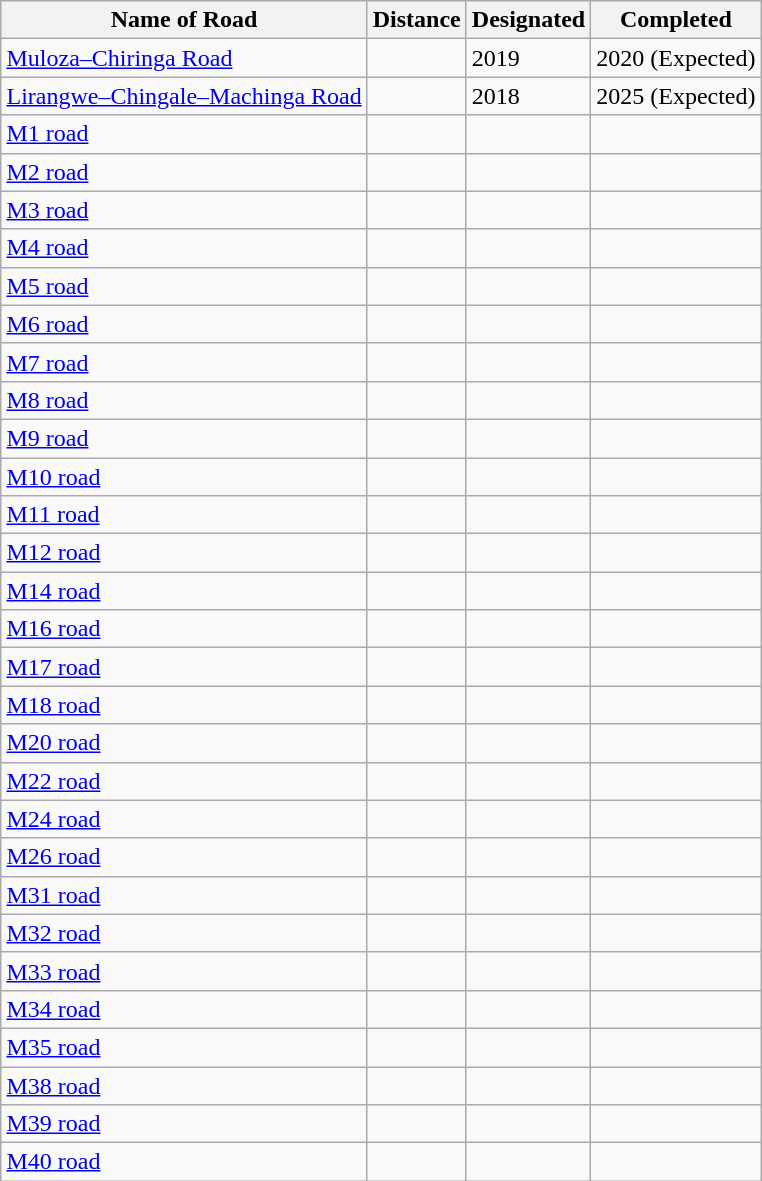<table class="wikitable sortable" style="margin: 0.5em auto">
<tr>
<th>Name of Road</th>
<th>Distance</th>
<th>Designated</th>
<th>Completed</th>
</tr>
<tr>
<td><a href='#'>Muloza–Chiringa Road</a></td>
<td></td>
<td>2019</td>
<td>2020 (Expected)</td>
</tr>
<tr>
<td><a href='#'>Lirangwe–Chingale–Machinga Road</a></td>
<td></td>
<td>2018</td>
<td>2025 (Expected)</td>
</tr>
<tr>
<td><a href='#'>M1 road</a></td>
<td></td>
<td></td>
<td></td>
</tr>
<tr>
<td><a href='#'>M2 road</a></td>
<td></td>
<td></td>
<td></td>
</tr>
<tr>
<td><a href='#'>M3 road</a></td>
<td></td>
<td></td>
<td></td>
</tr>
<tr>
<td><a href='#'>M4 road</a></td>
<td></td>
<td></td>
<td></td>
</tr>
<tr>
<td><a href='#'>M5 road</a></td>
<td></td>
<td></td>
<td></td>
</tr>
<tr>
<td><a href='#'>M6 road</a></td>
<td></td>
<td></td>
<td></td>
</tr>
<tr>
<td><a href='#'>M7 road</a></td>
<td></td>
<td></td>
<td></td>
</tr>
<tr>
<td><a href='#'>M8 road</a></td>
<td></td>
<td></td>
<td></td>
</tr>
<tr>
<td><a href='#'>M9 road</a></td>
<td></td>
<td></td>
<td></td>
</tr>
<tr>
<td><a href='#'>M10 road</a></td>
<td></td>
<td></td>
<td></td>
</tr>
<tr>
<td><a href='#'>M11 road</a></td>
<td></td>
<td></td>
<td></td>
</tr>
<tr>
<td><a href='#'>M12 road</a></td>
<td></td>
<td></td>
<td></td>
</tr>
<tr>
<td><a href='#'>M14 road</a></td>
<td></td>
<td></td>
<td></td>
</tr>
<tr>
<td><a href='#'>M16 road</a></td>
<td></td>
<td></td>
<td></td>
</tr>
<tr>
<td><a href='#'>M17 road</a></td>
<td></td>
<td></td>
<td></td>
</tr>
<tr>
<td><a href='#'>M18 road</a></td>
<td></td>
<td></td>
<td></td>
</tr>
<tr>
<td><a href='#'>M20 road</a></td>
<td></td>
<td></td>
<td></td>
</tr>
<tr>
<td><a href='#'>M22 road</a></td>
<td></td>
<td></td>
<td></td>
</tr>
<tr>
<td><a href='#'>M24 road</a></td>
<td></td>
<td></td>
<td></td>
</tr>
<tr>
<td><a href='#'>M26 road</a></td>
<td></td>
<td></td>
<td></td>
</tr>
<tr>
<td><a href='#'>M31 road</a></td>
<td></td>
<td></td>
<td></td>
</tr>
<tr>
<td><a href='#'>M32 road</a></td>
<td></td>
<td></td>
<td></td>
</tr>
<tr>
<td><a href='#'>M33 road</a></td>
<td></td>
<td></td>
<td></td>
</tr>
<tr>
<td><a href='#'>M34 road</a></td>
<td></td>
<td></td>
<td></td>
</tr>
<tr>
<td><a href='#'>M35 road</a></td>
<td></td>
<td></td>
<td></td>
</tr>
<tr>
<td><a href='#'>M38 road</a></td>
<td></td>
<td></td>
<td></td>
</tr>
<tr>
<td><a href='#'>M39 road</a></td>
<td></td>
<td></td>
<td></td>
</tr>
<tr>
<td><a href='#'>M40 road</a></td>
<td></td>
<td></td>
<td></td>
</tr>
</table>
